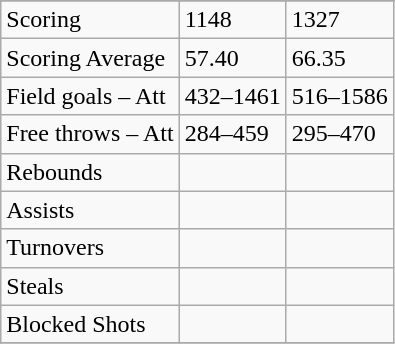<table class="wikitable">
<tr>
</tr>
<tr>
<td>Scoring</td>
<td>1148</td>
<td>1327</td>
</tr>
<tr>
<td>Scoring Average</td>
<td>57.40</td>
<td>66.35</td>
</tr>
<tr>
<td>Field goals – Att</td>
<td>432–1461</td>
<td>516–1586</td>
</tr>
<tr>
<td>Free throws – Att</td>
<td>284–459</td>
<td>295–470</td>
</tr>
<tr>
<td>Rebounds</td>
<td></td>
<td></td>
</tr>
<tr>
<td>Assists</td>
<td></td>
<td></td>
</tr>
<tr>
<td>Turnovers</td>
<td></td>
<td></td>
</tr>
<tr>
<td>Steals</td>
<td></td>
<td></td>
</tr>
<tr>
<td>Blocked Shots</td>
<td></td>
<td></td>
</tr>
<tr>
</tr>
</table>
